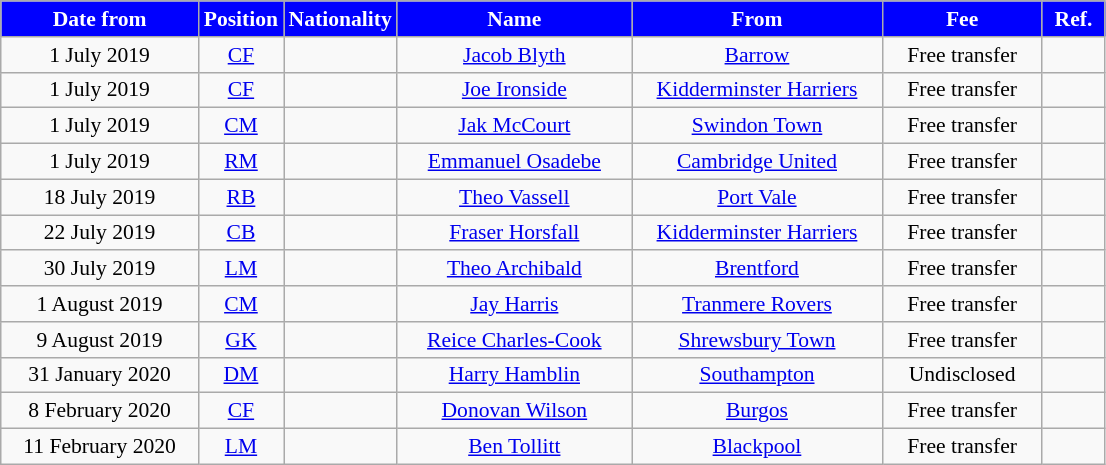<table class="wikitable"  style="text-align:center; font-size:90%; ">
<tr>
<th style="background:#0000FF; color:#FFFFFF; width:125px;">Date from</th>
<th style="background:#0000FF; color:#FFFFFF; width:50px;">Position</th>
<th style="background:#0000FF; color:#FFFFFF; width:50px;">Nationality</th>
<th style="background:#0000FF; color:#FFFFFF; width:150px;">Name</th>
<th style="background:#0000FF; color:#FFFFFF; width:160px;">From</th>
<th style="background:#0000FF; color:#FFFFFF; width:100px;">Fee</th>
<th style="background:#0000FF; color:#FFFFFF; width:35px;">Ref.</th>
</tr>
<tr>
<td>1 July 2019</td>
<td><a href='#'>CF</a></td>
<td></td>
<td><a href='#'>Jacob Blyth</a></td>
<td> <a href='#'>Barrow</a></td>
<td>Free transfer</td>
<td></td>
</tr>
<tr>
<td>1 July 2019</td>
<td><a href='#'>CF</a></td>
<td></td>
<td><a href='#'>Joe Ironside</a></td>
<td> <a href='#'>Kidderminster Harriers</a></td>
<td>Free transfer</td>
<td></td>
</tr>
<tr>
<td>1 July 2019</td>
<td><a href='#'>CM</a></td>
<td></td>
<td><a href='#'>Jak McCourt</a></td>
<td> <a href='#'>Swindon Town</a></td>
<td>Free transfer</td>
<td></td>
</tr>
<tr>
<td>1 July 2019</td>
<td><a href='#'>RM</a></td>
<td></td>
<td><a href='#'>Emmanuel Osadebe</a></td>
<td> <a href='#'>Cambridge United</a></td>
<td>Free transfer</td>
<td></td>
</tr>
<tr>
<td>18 July 2019</td>
<td><a href='#'>RB</a></td>
<td></td>
<td><a href='#'>Theo Vassell</a></td>
<td> <a href='#'>Port Vale</a></td>
<td>Free transfer</td>
<td></td>
</tr>
<tr>
<td>22 July 2019</td>
<td><a href='#'>CB</a></td>
<td></td>
<td><a href='#'>Fraser Horsfall</a></td>
<td> <a href='#'>Kidderminster Harriers</a></td>
<td>Free transfer</td>
<td></td>
</tr>
<tr>
<td>30 July 2019</td>
<td><a href='#'>LM</a></td>
<td></td>
<td><a href='#'>Theo Archibald</a></td>
<td> <a href='#'>Brentford</a></td>
<td>Free transfer</td>
<td></td>
</tr>
<tr>
<td>1 August 2019</td>
<td><a href='#'>CM</a></td>
<td></td>
<td><a href='#'>Jay Harris</a></td>
<td> <a href='#'>Tranmere Rovers</a></td>
<td>Free transfer</td>
<td></td>
</tr>
<tr>
<td>9 August 2019</td>
<td><a href='#'>GK</a></td>
<td></td>
<td><a href='#'>Reice Charles-Cook</a></td>
<td> <a href='#'>Shrewsbury Town</a></td>
<td>Free transfer</td>
<td></td>
</tr>
<tr>
<td>31 January 2020</td>
<td><a href='#'>DM</a></td>
<td></td>
<td><a href='#'>Harry Hamblin</a></td>
<td> <a href='#'>Southampton</a></td>
<td>Undisclosed</td>
<td></td>
</tr>
<tr>
<td>8 February 2020</td>
<td><a href='#'>CF</a></td>
<td></td>
<td><a href='#'>Donovan Wilson</a></td>
<td> <a href='#'>Burgos</a></td>
<td>Free transfer</td>
<td></td>
</tr>
<tr>
<td>11 February 2020</td>
<td><a href='#'>LM</a></td>
<td></td>
<td><a href='#'>Ben Tollitt</a></td>
<td> <a href='#'>Blackpool</a></td>
<td>Free transfer</td>
<td></td>
</tr>
</table>
